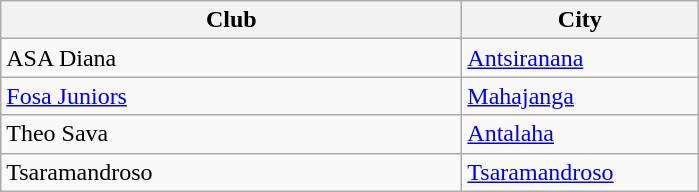<table class="wikitable sortable">
<tr>
<th width="300px">Club</th>
<th width="150px">City</th>
</tr>
<tr>
<td>ASA Diana</td>
<td><a href='#'>Antsiranana</a></td>
</tr>
<tr>
<td><a href='#'>Fosa Juniors</a></td>
<td><a href='#'>Mahajanga</a></td>
</tr>
<tr>
<td>Theo Sava</td>
<td><a href='#'>Antalaha</a></td>
</tr>
<tr>
<td>Tsaramandroso</td>
<td><a href='#'>Tsaramandroso</a></td>
</tr>
</table>
